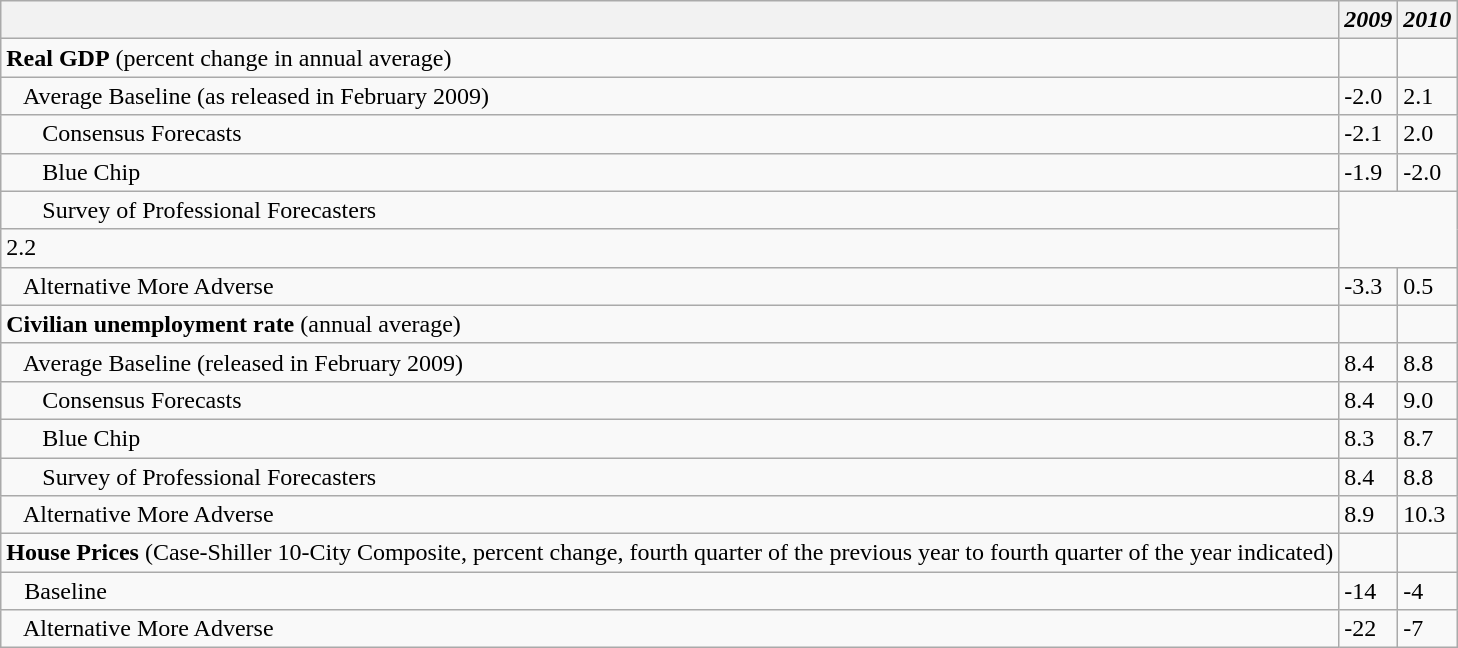<table class="wikitable">
<tr>
<th></th>
<th><em>2009</em></th>
<th><em>2010</em></th>
</tr>
<tr>
<td><strong>Real GDP</strong> (percent change in annual average)</td>
<td></td>
<td></td>
</tr>
<tr>
<td>   Average Baseline (as released in February 2009)</td>
<td>-2.0</td>
<td>2.1</td>
</tr>
<tr>
<td>      Consensus Forecasts</td>
<td>-2.1</td>
<td>2.0</td>
</tr>
<tr>
<td>      Blue Chip</td>
<td>-1.9</td>
<td>-2.0</td>
</tr>
<tr>
<td>      Survey of Professional Forecasters</td>
</tr>
<tr 2.0>
<td>2.2</td>
</tr>
<tr>
<td>   Alternative More Adverse</td>
<td>-3.3</td>
<td>0.5</td>
</tr>
<tr>
<td><strong>Civilian unemployment rate</strong> (annual average)</td>
<td></td>
<td></td>
</tr>
<tr>
<td>   Average Baseline (released in February 2009)</td>
<td>8.4</td>
<td>8.8</td>
</tr>
<tr>
<td>      Consensus Forecasts</td>
<td>8.4</td>
<td>9.0</td>
</tr>
<tr>
<td>      Blue Chip</td>
<td>8.3</td>
<td>8.7</td>
</tr>
<tr>
<td>      Survey of Professional Forecasters</td>
<td>8.4</td>
<td>8.8</td>
</tr>
<tr>
<td>   Alternative More Adverse</td>
<td>8.9</td>
<td>10.3</td>
</tr>
<tr>
<td><strong>House Prices</strong> (Case-Shiller 10-City Composite, percent change, fourth quarter of the previous year to fourth quarter of the year indicated)</td>
<td></td>
<td></td>
</tr>
<tr>
<td>   Baseline</td>
<td>-14</td>
<td>-4</td>
</tr>
<tr>
<td>   Alternative More Adverse</td>
<td>-22</td>
<td>-7</td>
</tr>
</table>
